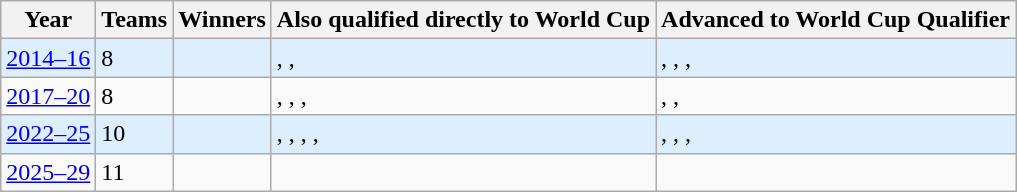<table class="wikitable">
<tr>
<th>Year</th>
<th>Teams</th>
<th>Winners</th>
<th>Also qualified directly to World Cup</th>
<th>Advanced to World Cup Qualifier</th>
</tr>
<tr style="background:#ddeeff">
<td><a href='#'>2014–16</a></td>
<td>8</td>
<td></td>
<td>, , </td>
<td>, , , </td>
</tr>
<tr>
<td><a href='#'>2017–20</a></td>
<td>8</td>
<td></td>
<td>, , , </td>
<td>, , </td>
</tr>
<tr style="background:#ddeeff">
<td><a href='#'>2022–25</a></td>
<td>10</td>
<td></td>
<td>, , , , </td>
<td>, , , </td>
</tr>
<tr>
<td><a href='#'>2025–29</a></td>
<td>11</td>
<td></td>
<td></td>
<td></td>
</tr>
</table>
